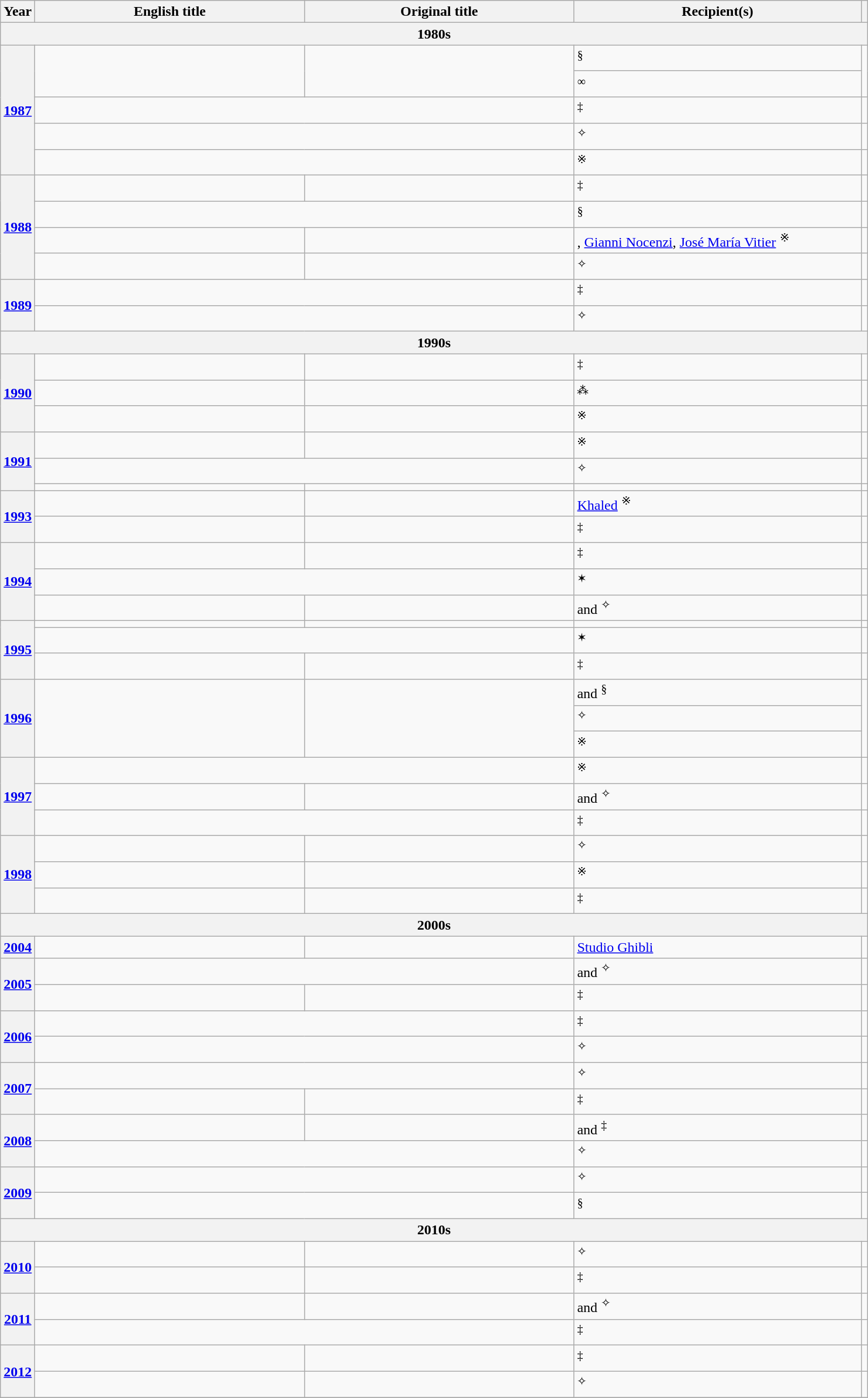<table class="wikitable plainrowheaders">
<tr>
<th scope="col">Year</th>
<th width="300"><strong>English title</strong></th>
<th width="300"><strong>Original title</strong></th>
<th width="320"><strong>Recipient(s)</strong></th>
<th scope="col"></th>
</tr>
<tr>
<th colspan="6">1980s</th>
</tr>
<tr>
<th rowspan="5" style="text-align:center;"><a href='#'>1987</a></th>
<td rowspan="2"></td>
<td rowspan="2"></td>
<td> <sup>§ </sup></td>
<td rowspan="2" align="center"></td>
</tr>
<tr>
<td> <sup>∞ </sup></td>
</tr>
<tr>
<td colspan="2"></td>
<td> <sup>‡ </sup></td>
<td align="center"></td>
</tr>
<tr>
<td colspan="2"></td>
<td> <sup>✧ </sup></td>
<td align="center"></td>
</tr>
<tr>
<td colspan="2"></td>
<td> <sup>※ </sup></td>
<td align="center"></td>
</tr>
<tr>
<th rowspan="4" style="text-align:center;"><a href='#'>1988</a></th>
<td></td>
<td></td>
<td> <sup>‡ </sup></td>
<td align="center"></td>
</tr>
<tr>
<td colspan="2"></td>
<td> <sup>§ </sup></td>
<td align="center"></td>
</tr>
<tr>
<td></td>
<td></td>
<td>, <a href='#'>Gianni Nocenzi</a>, <a href='#'>José María Vitier</a> <sup>※ </sup></td>
<td align="center"></td>
</tr>
<tr>
<td></td>
<td></td>
<td> <sup>✧ </sup></td>
<td align="center"></td>
</tr>
<tr>
<th rowspan="2" style="text-align:center;"><a href='#'>1989</a></th>
<td colspan="2"></td>
<td> <sup>‡ </sup></td>
<td align="center"></td>
</tr>
<tr>
<td colspan="2"></td>
<td> <sup>✧ </sup></td>
<td align="center"></td>
</tr>
<tr>
<th colspan="6">1990s</th>
</tr>
<tr>
<th rowspan="3" style="text-align:center;"><a href='#'>1990</a></th>
<td></td>
<td></td>
<td> <sup>‡ </sup></td>
<td align="center"></td>
</tr>
<tr>
<td></td>
<td></td>
<td> <sup>⁂ </sup></td>
<td align="center"></td>
</tr>
<tr>
<td></td>
<td></td>
<td> <sup>※ </sup></td>
<td align="center"></td>
</tr>
<tr>
<th rowspan="3" style="text-align:center;"><a href='#'>1991</a></th>
<td></td>
<td></td>
<td> <sup>※ </sup></td>
<td align="center"></td>
</tr>
<tr>
<td colspan="2"></td>
<td> <sup>✧ </sup></td>
<td align="center"></td>
</tr>
<tr>
<td></td>
<td></td>
<td></td>
<td align="center"></td>
</tr>
<tr>
<th style="text-align:center;" rowspan="2"><a href='#'>1993</a></th>
<td></td>
<td></td>
<td><a href='#'>Khaled</a> <sup>※ </sup></td>
<td align="center"></td>
</tr>
<tr>
<td></td>
<td></td>
<td> <sup>‡ </sup></td>
<td align="center"></td>
</tr>
<tr>
<th style="text-align:center;" rowspan="3"><a href='#'>1994</a></th>
<td></td>
<td></td>
<td> <sup>‡ </sup></td>
<td align="center"></td>
</tr>
<tr>
<td colspan="2"></td>
<td> <sup>✶ </sup></td>
<td align="center"></td>
</tr>
<tr>
<td></td>
<td></td>
<td> and  <sup>✧ </sup></td>
<td align="center"></td>
</tr>
<tr>
<th style="text-align:center;" rowspan="3"><a href='#'>1995</a></th>
<td></td>
<td></td>
<td></td>
<td align="center"></td>
</tr>
<tr>
<td colspan="2"></td>
<td> <sup>✶ </sup></td>
<td align="center"></td>
</tr>
<tr>
<td></td>
<td></td>
<td> <sup>‡ </sup></td>
<td align="center"></td>
</tr>
<tr>
<th style="text-align:center;" rowspan="3"><a href='#'>1996</a></th>
<td rowspan="3"></td>
<td rowspan="3"></td>
<td> and  <sup>§ </sup></td>
<td rowspan="3" align="center"></td>
</tr>
<tr>
<td> <sup>✧ </sup></td>
</tr>
<tr>
<td> <sup>※ </sup></td>
</tr>
<tr>
<th rowspan="3" style="text-align:center;"><a href='#'>1997</a></th>
<td colspan="2"></td>
<td> <sup>※ </sup></td>
<td align="center"></td>
</tr>
<tr>
<td></td>
<td></td>
<td> and  <sup>✧ </sup></td>
<td align="center"></td>
</tr>
<tr>
<td colspan="2"></td>
<td> <sup>‡ </sup></td>
<td align="center"></td>
</tr>
<tr>
<th rowspan="3" style="text-align:center;"><a href='#'>1998</a></th>
<td></td>
<td></td>
<td> <sup>✧ </sup></td>
<td align="center"></td>
</tr>
<tr>
<td></td>
<td></td>
<td> <sup>※ </sup></td>
<td align="center"></td>
</tr>
<tr>
<td></td>
<td></td>
<td> <sup>‡ </sup></td>
<td align="center"></td>
</tr>
<tr>
<th colspan="5">2000s</th>
</tr>
<tr>
<th style="text-align:center;"><a href='#'>2004</a></th>
<td></td>
<td></td>
<td><a href='#'>Studio Ghibli</a></td>
<td align="center"></td>
</tr>
<tr>
<th rowspan="2" style="text-align:center;"><a href='#'>2005</a></th>
<td colspan="2"></td>
<td> and  <sup>✧ </sup></td>
<td align="center"></td>
</tr>
<tr>
<td></td>
<td></td>
<td> <sup>‡ </sup></td>
<td align="center"></td>
</tr>
<tr>
<th rowspan="2" style="text-align:center;"><a href='#'>2006</a></th>
<td colspan="2"></td>
<td> <sup>‡ </sup></td>
<td align="center"></td>
</tr>
<tr>
<td colspan="2"></td>
<td> <sup>✧ </sup></td>
<td align="center"></td>
</tr>
<tr>
<th rowspan="2" style="text-align:center;"><a href='#'>2007</a></th>
<td colspan="2"></td>
<td> <sup>✧ </sup></td>
<td align="center"></td>
</tr>
<tr>
<td></td>
<td></td>
<td> <sup>‡ </sup></td>
<td align="center"></td>
</tr>
<tr>
<th rowspan="2" style="text-align:center;"><a href='#'>2008</a></th>
<td></td>
<td></td>
<td> and  <sup>‡ </sup></td>
<td align="center"></td>
</tr>
<tr>
<td colspan="2"></td>
<td> <sup>✧ </sup></td>
<td align="center"></td>
</tr>
<tr>
<th rowspan="2" style="text-align:center;"><a href='#'>2009</a></th>
<td colspan="2"></td>
<td> <sup>✧ </sup></td>
<td align="center"></td>
</tr>
<tr>
<td colspan="2"></td>
<td> <sup>§ </sup></td>
<td align="center"></td>
</tr>
<tr>
<th colspan="5">2010s</th>
</tr>
<tr>
<th rowspan="2" style="text-align:center;"><a href='#'>2010</a></th>
<td></td>
<td></td>
<td> <sup>✧ </sup></td>
<td align="center"></td>
</tr>
<tr>
<td></td>
<td></td>
<td> <sup>‡ </sup></td>
<td align="center"></td>
</tr>
<tr>
<th rowspan="2" style="text-align:center;"><a href='#'>2011</a></th>
<td></td>
<td></td>
<td> and  <sup>✧ </sup></td>
<td align="center"></td>
</tr>
<tr>
<td colspan="2"></td>
<td> <sup>‡ </sup></td>
<td align="center"></td>
</tr>
<tr>
<th rowspan="2" style="text-align:center;"><a href='#'>2012</a></th>
<td></td>
<td></td>
<td> <sup>‡ </sup></td>
<td align="center"></td>
</tr>
<tr>
<td></td>
<td></td>
<td> <sup>✧ </sup></td>
<td align="center"></td>
</tr>
<tr>
</tr>
</table>
